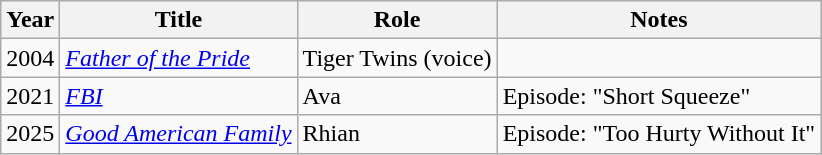<table class="wikitable sortable">
<tr>
<th>Year</th>
<th>Title</th>
<th>Role</th>
<th class="unsortable">Notes</th>
</tr>
<tr>
<td>2004</td>
<td><em><a href='#'>Father of the Pride</a></em></td>
<td>Tiger Twins (voice)</td>
<td></td>
</tr>
<tr>
<td>2021</td>
<td><em><a href='#'>FBI</a></em></td>
<td>Ava</td>
<td>Episode: "Short Squeeze"</td>
</tr>
<tr>
<td>2025</td>
<td><em><a href='#'>Good American Family</a></em></td>
<td>Rhian</td>
<td>Episode: "Too Hurty Without It"</td>
</tr>
</table>
